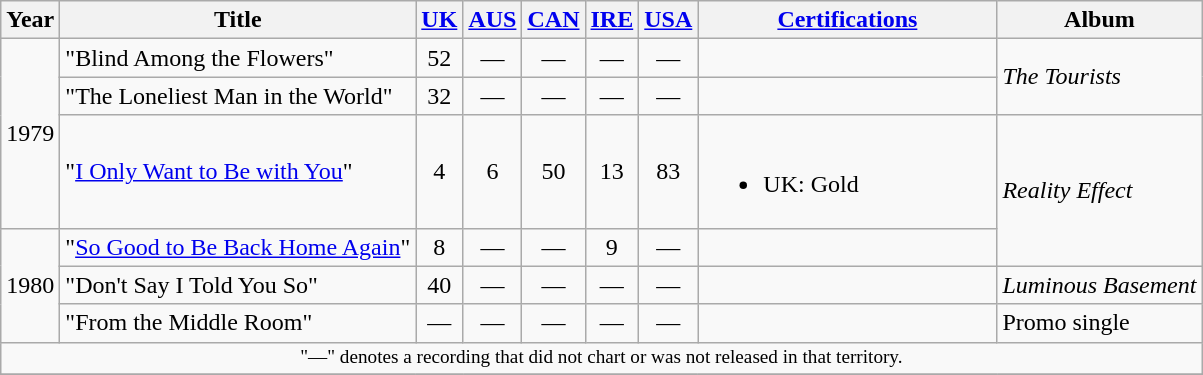<table class="wikitable">
<tr>
<th>Year</th>
<th>Title</th>
<th><a href='#'>UK</a><br></th>
<th><a href='#'>AUS</a><br></th>
<th><a href='#'>CAN</a></th>
<th><a href='#'>IRE</a><br></th>
<th><a href='#'>USA</a><br></th>
<th scope="col" style="width:12em;"><a href='#'>Certifications</a></th>
<th>Album</th>
</tr>
<tr>
<td rowspan="3">1979</td>
<td>"Blind Among the Flowers"</td>
<td align="center">52</td>
<td align="center">—</td>
<td align="center">—</td>
<td align="center">—</td>
<td align="center">—</td>
<td></td>
<td rowspan="2"><em>The Tourists</em></td>
</tr>
<tr>
<td>"The Loneliest Man in the World"</td>
<td align="center">32</td>
<td align="center">—</td>
<td align="center">—</td>
<td align="center">—</td>
<td align="center">—</td>
<td></td>
</tr>
<tr>
<td>"<a href='#'>I Only Want to Be with You</a>"</td>
<td align="center">4</td>
<td align="center">6</td>
<td align="center">50</td>
<td align="center">13</td>
<td align="center">83</td>
<td><br><ul><li>UK: Gold</li></ul></td>
<td rowspan="2"><em>Reality Effect</em></td>
</tr>
<tr>
<td rowspan="3">1980</td>
<td>"<a href='#'>So Good to Be Back Home Again</a>"</td>
<td align="center">8</td>
<td align="center">—</td>
<td align="center">—</td>
<td align="center">9</td>
<td align="center">—</td>
<td></td>
</tr>
<tr>
<td>"Don't Say I Told You So"</td>
<td align="center">40</td>
<td align="center">—</td>
<td align="center">—</td>
<td align="center">—</td>
<td align="center">—</td>
<td></td>
<td><em>Luminous Basement</em></td>
</tr>
<tr>
<td>"From the Middle Room"</td>
<td align="center">—</td>
<td align="center">—</td>
<td align="center">—</td>
<td align="center">—</td>
<td align="center">—</td>
<td></td>
<td>Promo single</td>
</tr>
<tr>
<td colspan="9" style="font-size:80%" align="center">"—" denotes a recording that did not chart or was not released in that territory.</td>
</tr>
<tr>
</tr>
</table>
